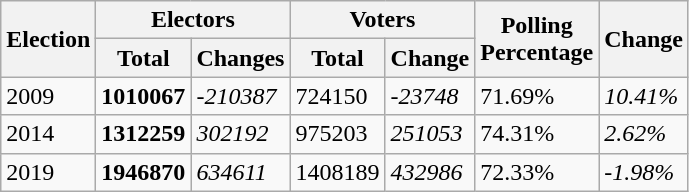<table class="wikitable">
<tr>
<th rowspan="2">Election</th>
<th colspan="2">Electors</th>
<th colspan="2">Voters</th>
<th rowspan="2">Polling<br>Percentage</th>
<th rowspan="2">Change</th>
</tr>
<tr>
<th>Total</th>
<th>Changes </th>
<th>Total</th>
<th>Change</th>
</tr>
<tr>
<td>2009</td>
<td><strong>1010067</strong></td>
<td><em>-210387 </em></td>
<td>724150</td>
<td><em>-23748 </em></td>
<td>71.69%</td>
<td><em>10.41% </em></td>
</tr>
<tr>
<td>2014</td>
<td><strong>1312259</strong></td>
<td><em>302192 </em></td>
<td>975203</td>
<td><em>251053 </em></td>
<td>74.31%</td>
<td><em>2.62% </em></td>
</tr>
<tr>
<td>2019</td>
<td><strong>1946870</strong></td>
<td><em>634611 </em></td>
<td>1408189</td>
<td><em>432986 </em></td>
<td>72.33%</td>
<td><em>-1.98% </em></td>
</tr>
</table>
